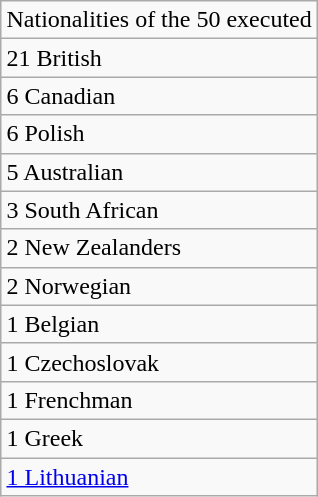<table class="wikitable" align="right">
<tr>
<td>Nationalities of the 50 executed</td>
</tr>
<tr>
<td> 21 British</td>
</tr>
<tr>
<td> 6 Canadian</td>
</tr>
<tr>
<td> 6 Polish</td>
</tr>
<tr>
<td> 5 Australian</td>
</tr>
<tr>
<td> 3 South African</td>
</tr>
<tr>
<td> 2 New Zealanders</td>
</tr>
<tr>
<td> 2 Norwegian</td>
</tr>
<tr>
<td> 1 Belgian</td>
</tr>
<tr>
<td> 1 Czechoslovak</td>
</tr>
<tr>
<td> 1 Frenchman</td>
</tr>
<tr>
<td> 1 Greek</td>
</tr>
<tr>
<td> <a href='#'>1 Lithuanian</a></td>
</tr>
</table>
